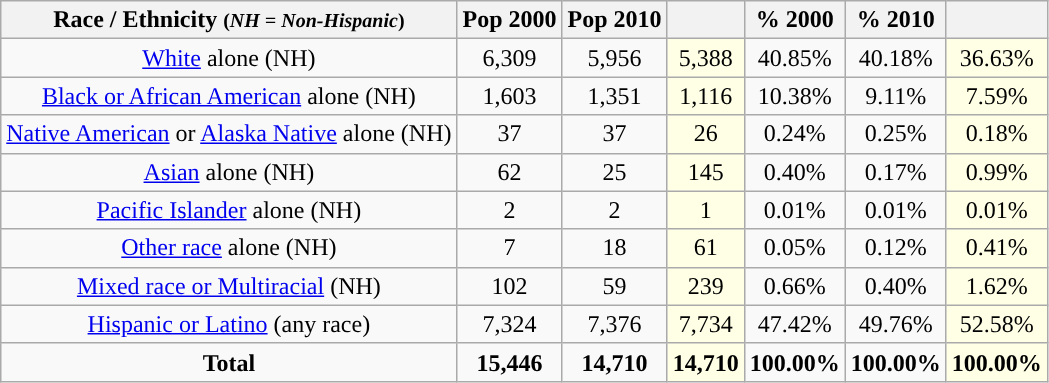<table class="wikitable" style="text-align:center;">
<tr>
<th>Race / Ethnicity <small>(<em>NH = Non-Hispanic</em>)</small></th>
<th>Pop 2000</th>
<th>Pop 2010</th>
<th></th>
<th>% 2000</th>
<th>% 2010</th>
<th></th>
</tr>
<tr>
<td><a href='#'>White</a> alone (NH)</td>
<td>6,309</td>
<td>5,956</td>
<td style='background: #ffffe6;'>5,388</td>
<td>40.85%</td>
<td>40.18%</td>
<td style='background: #ffffe6;'>36.63%</td>
</tr>
<tr>
<td><a href='#'>Black or African American</a> alone (NH)</td>
<td>1,603</td>
<td>1,351</td>
<td style='background: #ffffe6;'>1,116</td>
<td>10.38%</td>
<td>9.11%</td>
<td style='background: #ffffe6;'>7.59%</td>
</tr>
<tr>
<td><a href='#'>Native American</a> or <a href='#'>Alaska Native</a> alone (NH)</td>
<td>37</td>
<td>37</td>
<td style='background: #ffffe6;'>26</td>
<td>0.24%</td>
<td>0.25%</td>
<td style='background: #ffffe6;'>0.18%</td>
</tr>
<tr>
<td><a href='#'>Asian</a> alone (NH)</td>
<td>62</td>
<td>25</td>
<td style='background: #ffffe6;'>145</td>
<td>0.40%</td>
<td>0.17%</td>
<td style='background: #ffffe6;'>0.99%</td>
</tr>
<tr>
<td><a href='#'>Pacific Islander</a> alone (NH)</td>
<td>2</td>
<td>2</td>
<td style='background: #ffffe6;'>1</td>
<td>0.01%</td>
<td>0.01%</td>
<td style='background: #ffffe6;'>0.01%</td>
</tr>
<tr>
<td><a href='#'>Other race</a> alone (NH)</td>
<td>7</td>
<td>18</td>
<td style='background: #ffffe6;'>61</td>
<td>0.05%</td>
<td>0.12%</td>
<td style='background: #ffffe6;'>0.41%</td>
</tr>
<tr>
<td><a href='#'>Mixed race or Multiracial</a> (NH)</td>
<td>102</td>
<td>59</td>
<td style='background: #ffffe6;'>239</td>
<td>0.66%</td>
<td>0.40%</td>
<td style='background: #ffffe6;'>1.62%</td>
</tr>
<tr>
<td><a href='#'>Hispanic or Latino</a> (any race)</td>
<td>7,324</td>
<td>7,376</td>
<td style='background: #ffffe6;'>7,734</td>
<td>47.42%</td>
<td>49.76%</td>
<td style='background: #ffffe6;'>52.58%</td>
</tr>
<tr>
<td><strong>Total</strong></td>
<td><strong>15,446</strong></td>
<td><strong>14,710</strong></td>
<td style='background: #ffffe6;'><strong>14,710</strong></td>
<td><strong>100.00%</strong></td>
<td><strong>100.00%</strong></td>
<td style='background: #ffffe6;'><strong>100.00%</strong></td>
</tr>
</table>
